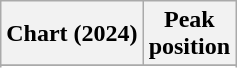<table class="wikitable sortable plainrowheaders" style="text-align:center">
<tr>
<th scope="col">Chart (2024)</th>
<th scope="col">Peak<br>position</th>
</tr>
<tr>
</tr>
<tr>
</tr>
<tr>
</tr>
</table>
